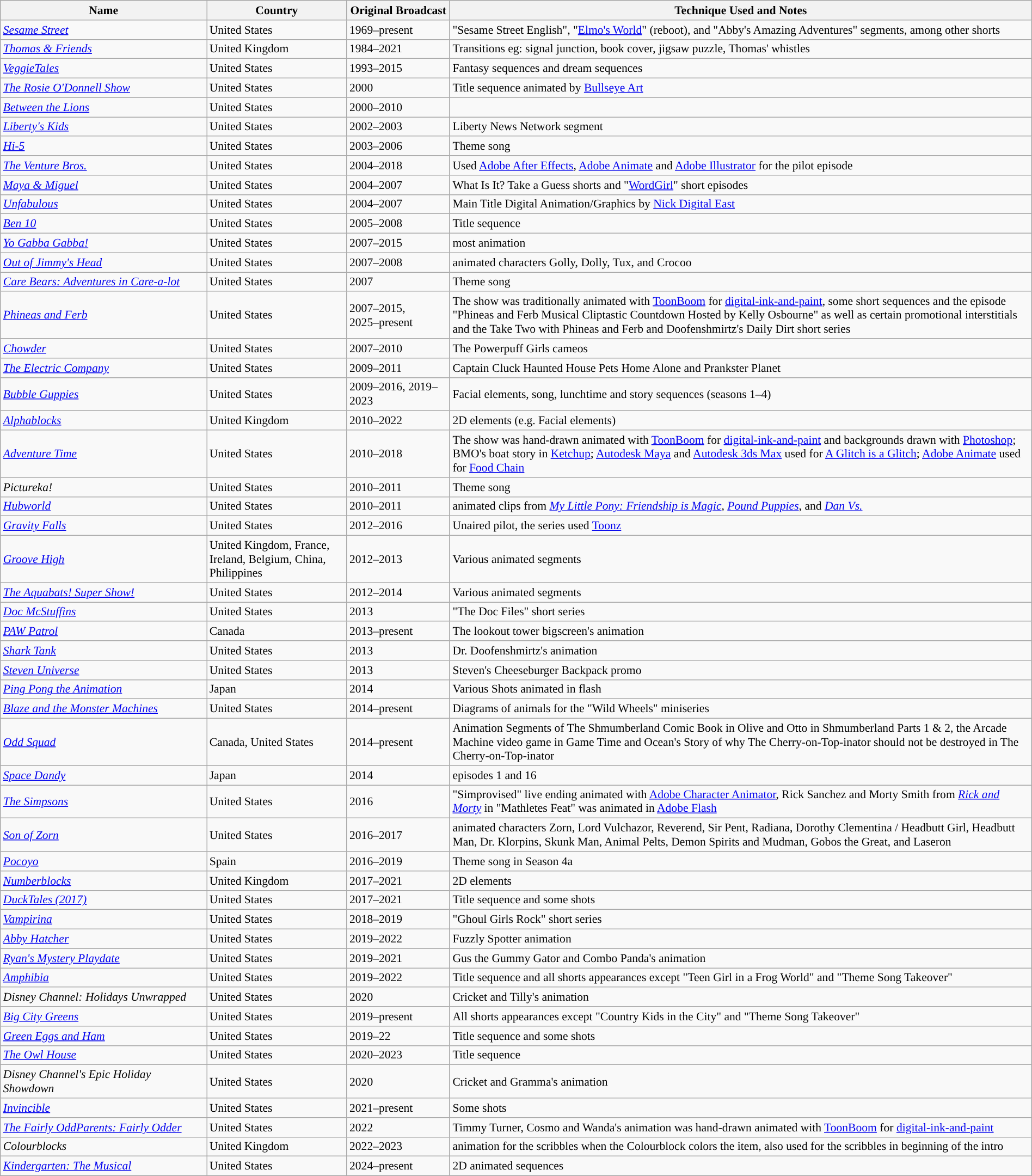<table class="wikitable sortable" style="text-align: left; font-size:90%; width:100%;">
<tr>
<th style="width:20%">Name</th>
<th>Country</th>
<th style="width:10%">Original Broadcast</th>
<th>Technique Used and Notes</th>
</tr>
<tr>
<td><em><a href='#'>Sesame Street</a></em></td>
<td>United States</td>
<td>1969–present</td>
<td>"Sesame Street English", "<a href='#'>Elmo's World</a>" (reboot), and "Abby's Amazing Adventures" segments, among other shorts</td>
</tr>
<tr>
<td><em><a href='#'>Thomas & Friends</a></em></td>
<td>United Kingdom</td>
<td>1984–2021</td>
<td>Transitions eg: signal junction, book cover, jigsaw puzzle, Thomas' whistles</td>
</tr>
<tr>
<td><em><a href='#'>VeggieTales</a></em></td>
<td>United States</td>
<td>1993–2015</td>
<td>Fantasy sequences and dream sequences</td>
</tr>
<tr>
<td><em><a href='#'>The Rosie O'Donnell Show</a></em></td>
<td>United States</td>
<td>2000</td>
<td>Title sequence animated by <a href='#'>Bullseye Art</a></td>
</tr>
<tr>
<td><em><a href='#'>Between the Lions</a></em></td>
<td>United States</td>
<td>2000–2010</td>
<td></td>
</tr>
<tr>
<td><em><a href='#'>Liberty's Kids</a></em></td>
<td>United States</td>
<td>2002–2003</td>
<td>Liberty News Network segment</td>
</tr>
<tr>
<td><em><a href='#'>Hi-5</a></em></td>
<td>United States</td>
<td>2003–2006</td>
<td>Theme song</td>
</tr>
<tr>
<td><em><a href='#'>The Venture Bros.</a></em></td>
<td>United States</td>
<td>2004–2018</td>
<td>Used <a href='#'>Adobe After Effects</a>, <a href='#'>Adobe Animate</a> and <a href='#'>Adobe Illustrator</a> for the pilot episode</td>
</tr>
<tr>
<td><em><a href='#'>Maya & Miguel</a></em></td>
<td>United States</td>
<td>2004–2007</td>
<td>What Is It? Take a Guess shorts and "<a href='#'>WordGirl</a>" short episodes</td>
</tr>
<tr>
<td><em><a href='#'>Unfabulous</a></em></td>
<td>United States</td>
<td>2004–2007</td>
<td>Main Title Digital Animation/Graphics by <a href='#'>Nick Digital East</a></td>
</tr>
<tr>
<td><em><a href='#'>Ben 10</a></em></td>
<td>United States</td>
<td>2005–2008</td>
<td>Title sequence</td>
</tr>
<tr>
<td><em><a href='#'>Yo Gabba Gabba!</a></em></td>
<td>United States</td>
<td>2007–2015</td>
<td>most animation</td>
</tr>
<tr>
<td><em><a href='#'>Out of Jimmy's Head</a></em></td>
<td>United States</td>
<td>2007–2008</td>
<td>animated characters Golly, Dolly, Tux, and Crocoo</td>
</tr>
<tr>
<td><em><a href='#'>Care Bears: Adventures in Care-a-lot</a></em></td>
<td>United States</td>
<td>2007</td>
<td>Theme song</td>
</tr>
<tr>
<td><em><a href='#'>Phineas and Ferb</a></em></td>
<td>United States</td>
<td>2007–2015,<br>2025–present</td>
<td>The show was traditionally animated with <a href='#'>ToonBoom</a> for <a href='#'>digital-ink-and-paint</a>, some short sequences and the episode "Phineas and Ferb Musical Cliptastic Countdown Hosted by Kelly Osbourne" as well as certain promotional interstitials and the Take Two with Phineas and Ferb and Doofenshmirtz's Daily Dirt short series</td>
</tr>
<tr>
<td><em><a href='#'>Chowder</a></em></td>
<td>United States</td>
<td>2007–2010</td>
<td>The Powerpuff Girls cameos</td>
</tr>
<tr>
<td><em><a href='#'>The Electric Company</a></em></td>
<td>United States</td>
<td>2009–2011</td>
<td>Captain Cluck Haunted House Pets Home Alone and Prankster Planet</td>
</tr>
<tr>
<td><em><a href='#'>Bubble Guppies</a></em></td>
<td>United States</td>
<td>2009–2016, 2019–2023</td>
<td>Facial elements, song, lunchtime and story sequences (seasons 1–4)</td>
</tr>
<tr>
<td><em><a href='#'>Alphablocks</a></em></td>
<td>United Kingdom</td>
<td>2010–2022</td>
<td>2D elements (e.g. Facial elements)</td>
</tr>
<tr>
<td><em><a href='#'>Adventure Time</a></em></td>
<td>United States</td>
<td>2010–2018</td>
<td>The show was hand-drawn animated with <a href='#'>ToonBoom</a> for <a href='#'>digital-ink-and-paint</a> and backgrounds drawn with <a href='#'>Photoshop</a>; BMO's boat story in <a href='#'>Ketchup</a>; <a href='#'>Autodesk Maya</a> and <a href='#'>Autodesk 3ds Max</a> used for <a href='#'>A Glitch is a Glitch</a>; <a href='#'>Adobe Animate</a> used for <a href='#'>Food Chain</a></td>
</tr>
<tr>
<td><em>Pictureka!</em></td>
<td>United States</td>
<td>2010–2011</td>
<td>Theme song</td>
</tr>
<tr>
<td><em><a href='#'>Hubworld</a></em></td>
<td>United States</td>
<td>2010–2011</td>
<td>animated clips from <em><a href='#'>My Little Pony: Friendship is Magic</a></em>, <em><a href='#'>Pound Puppies</a></em>, and <em><a href='#'>Dan Vs.</a></em></td>
</tr>
<tr>
<td><em><a href='#'>Gravity Falls</a></em></td>
<td>United States</td>
<td>2012–2016</td>
<td>Unaired pilot, the series used <a href='#'>Toonz</a></td>
</tr>
<tr>
<td><em><a href='#'>Groove High</a></em></td>
<td>United Kingdom, France, Ireland, Belgium, China, Philippines</td>
<td>2012–2013</td>
<td>Various animated segments</td>
</tr>
<tr>
<td><em><a href='#'>The Aquabats! Super Show!</a></em></td>
<td>United States</td>
<td>2012–2014</td>
<td>Various animated segments</td>
</tr>
<tr>
<td><em><a href='#'>Doc McStuffins</a></em></td>
<td>United States</td>
<td>2013</td>
<td>"The Doc Files" short series</td>
</tr>
<tr>
<td><em><a href='#'>PAW Patrol</a></em></td>
<td>Canada</td>
<td>2013–present</td>
<td>The lookout tower bigscreen's animation</td>
</tr>
<tr>
<td><em><a href='#'>Shark Tank</a></em></td>
<td>United States</td>
<td>2013</td>
<td>Dr. Doofenshmirtz's animation</td>
</tr>
<tr>
<td><em><a href='#'>Steven Universe</a></em></td>
<td>United States</td>
<td>2013</td>
<td>Steven's Cheeseburger Backpack promo</td>
</tr>
<tr>
<td><em><a href='#'>Ping Pong the Animation</a></em></td>
<td>Japan</td>
<td>2014</td>
<td>Various Shots animated in flash</td>
</tr>
<tr>
<td><em><a href='#'>Blaze and the Monster Machines</a></em></td>
<td>United States</td>
<td>2014–present</td>
<td>Diagrams of animals for the "Wild Wheels" miniseries</td>
</tr>
<tr>
<td><em><a href='#'>Odd Squad</a></em></td>
<td>Canada, United States</td>
<td>2014–present</td>
<td>Animation Segments of The Shmumberland Comic Book in Olive and Otto in Shmumberland Parts 1 & 2, the Arcade Machine video game in Game Time and Ocean's Story of why The Cherry-on-Top-inator should not be destroyed in The Cherry-on-Top-inator</td>
</tr>
<tr>
<td><em><a href='#'>Space Dandy</a></em></td>
<td>Japan</td>
<td>2014</td>
<td>episodes 1 and 16</td>
</tr>
<tr>
<td><em><a href='#'>The Simpsons</a></em></td>
<td>United States</td>
<td>2016</td>
<td>"Simprovised" live ending animated with <a href='#'>Adobe Character Animator</a>, Rick Sanchez and Morty Smith from <em><a href='#'>Rick and Morty</a></em> in "Mathletes Feat" was animated in <a href='#'>Adobe Flash</a></td>
</tr>
<tr>
<td><em><a href='#'>Son of Zorn</a></em></td>
<td>United States</td>
<td>2016–2017</td>
<td>animated characters Zorn, Lord Vulchazor, Reverend, Sir Pent, Radiana, Dorothy Clementina / Headbutt Girl, Headbutt Man, Dr. Klorpins, Skunk Man, Animal Pelts, Demon Spirits and Mudman, Gobos the Great, and Laseron</td>
</tr>
<tr>
<td><em><a href='#'>Pocoyo</a></em></td>
<td>Spain</td>
<td>2016–2019</td>
<td>Theme song in Season 4a</td>
</tr>
<tr>
<td><em><a href='#'>Numberblocks</a></em></td>
<td>United Kingdom</td>
<td>2017–2021</td>
<td>2D elements</td>
</tr>
<tr>
<td><em><a href='#'>DuckTales (2017)</a></em></td>
<td>United States</td>
<td>2017–2021</td>
<td>Title sequence and some shots</td>
</tr>
<tr>
<td><em><a href='#'>Vampirina</a></em></td>
<td>United States</td>
<td>2018–2019</td>
<td>"Ghoul Girls Rock" short series</td>
</tr>
<tr>
<td><em><a href='#'>Abby Hatcher</a></em></td>
<td>United States</td>
<td>2019–2022</td>
<td>Fuzzly Spotter animation</td>
</tr>
<tr>
<td><em><a href='#'>Ryan's Mystery Playdate</a></em></td>
<td>United States</td>
<td>2019–2021</td>
<td>Gus the Gummy Gator and Combo Panda's animation</td>
</tr>
<tr>
<td><em><a href='#'>Amphibia</a></em></td>
<td>United States</td>
<td>2019–2022</td>
<td>Title sequence and all shorts appearances except "Teen Girl in a Frog World" and "Theme Song Takeover"</td>
</tr>
<tr>
<td><em>Disney Channel: Holidays Unwrapped</em></td>
<td>United States</td>
<td>2020</td>
<td>Cricket and Tilly's animation</td>
</tr>
<tr>
<td><em><a href='#'>Big City Greens</a></em></td>
<td>United States</td>
<td>2019–present</td>
<td>All shorts appearances except "Country Kids in the City" and "Theme Song Takeover"</td>
</tr>
<tr>
<td><em><a href='#'>Green Eggs and Ham</a></em></td>
<td>United States</td>
<td>2019–22</td>
<td>Title sequence and some shots</td>
</tr>
<tr>
<td><em><a href='#'>The Owl House</a></em></td>
<td>United States</td>
<td>2020–2023</td>
<td>Title sequence</td>
</tr>
<tr>
<td><em>Disney Channel's Epic Holiday Showdown</em></td>
<td>United States</td>
<td>2020</td>
<td>Cricket and Gramma's animation</td>
</tr>
<tr>
<td><em><a href='#'>Invincible</a></em></td>
<td>United States</td>
<td>2021–present</td>
<td>Some shots</td>
</tr>
<tr>
<td><em><a href='#'>The Fairly OddParents: Fairly Odder</a></em></td>
<td>United States</td>
<td>2022</td>
<td>Timmy Turner, Cosmo and Wanda's animation was hand-drawn animated with <a href='#'>ToonBoom</a> for <a href='#'>digital-ink-and-paint</a></td>
</tr>
<tr>
<td><em>Colourblocks</em></td>
<td>United Kingdom</td>
<td>2022–2023</td>
<td>animation for the scribbles when the Colourblock colors the item, also used for the scribbles in beginning of the intro</td>
</tr>
<tr>
<td><em><a href='#'>Kindergarten: The Musical</a></em></td>
<td>United States</td>
<td>2024–present</td>
<td>2D animated sequences</td>
</tr>
</table>
